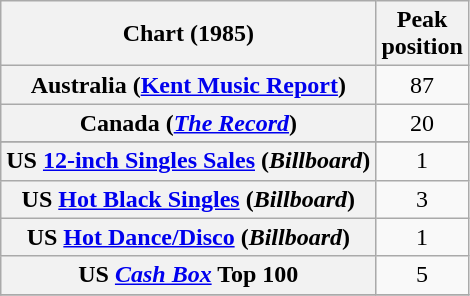<table class="wikitable sortable plainrowheaders" style="text-align:center">
<tr>
<th>Chart (1985)</th>
<th>Peak<br>position</th>
</tr>
<tr>
<th scope="row">Australia (<a href='#'>Kent Music Report</a>)</th>
<td>87</td>
</tr>
<tr>
<th scope="row">Canada (<em><a href='#'>The Record</a></em>)</th>
<td>20</td>
</tr>
<tr>
</tr>
<tr>
</tr>
<tr>
</tr>
<tr>
</tr>
<tr>
<th scope="row">US <a href='#'>12-inch Singles Sales</a> (<em>Billboard</em>)</th>
<td>1</td>
</tr>
<tr>
<th scope="row">US <a href='#'>Hot Black Singles</a> (<em>Billboard</em>)</th>
<td>3</td>
</tr>
<tr>
<th scope="row">US <a href='#'>Hot Dance/Disco</a> (<em>Billboard</em>)</th>
<td>1</td>
</tr>
<tr>
<th scope="row">US <em><a href='#'>Cash Box</a></em> Top 100</th>
<td>5</td>
</tr>
<tr>
</tr>
</table>
